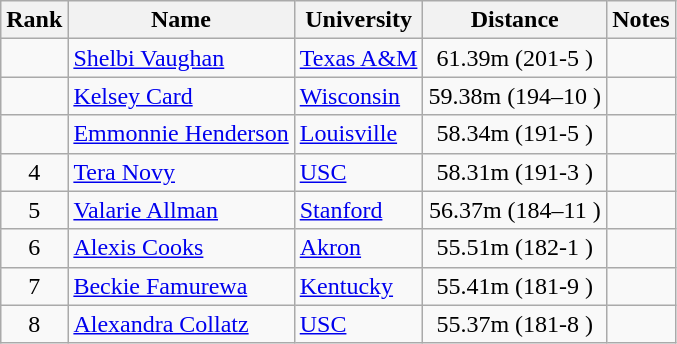<table class="wikitable sortable" style="text-align:center">
<tr>
<th>Rank</th>
<th>Name</th>
<th>University</th>
<th>Distance</th>
<th>Notes</th>
</tr>
<tr>
<td></td>
<td align=left><a href='#'>Shelbi Vaughan</a></td>
<td align=left><a href='#'>Texas A&M</a></td>
<td>61.39m (201-5 )</td>
<td></td>
</tr>
<tr>
<td></td>
<td align=left><a href='#'>Kelsey Card</a></td>
<td align=left><a href='#'>Wisconsin</a></td>
<td>59.38m (194–10 )</td>
<td></td>
</tr>
<tr>
<td></td>
<td align=left><a href='#'>Emmonnie Henderson</a></td>
<td align="left"><a href='#'>Louisville</a></td>
<td>58.34m (191-5 )</td>
<td></td>
</tr>
<tr>
<td>4</td>
<td align=left><a href='#'>Tera Novy</a></td>
<td align="left"><a href='#'>USC</a></td>
<td>58.31m (191-3 )</td>
<td></td>
</tr>
<tr>
<td>5</td>
<td align=left><a href='#'>Valarie Allman</a></td>
<td align=left><a href='#'>Stanford</a></td>
<td>56.37m (184–11 )</td>
<td></td>
</tr>
<tr>
<td>6</td>
<td align=left><a href='#'>Alexis Cooks</a></td>
<td align="left"><a href='#'>Akron</a></td>
<td>55.51m (182-1 )</td>
<td></td>
</tr>
<tr>
<td>7</td>
<td align=left><a href='#'>Beckie Famurewa</a></td>
<td align="left"><a href='#'>Kentucky</a></td>
<td>55.41m (181-9 )</td>
<td></td>
</tr>
<tr>
<td>8</td>
<td align=left><a href='#'>Alexandra Collatz</a></td>
<td align="left"><a href='#'>USC</a></td>
<td>55.37m (181-8 )</td>
<td></td>
</tr>
</table>
